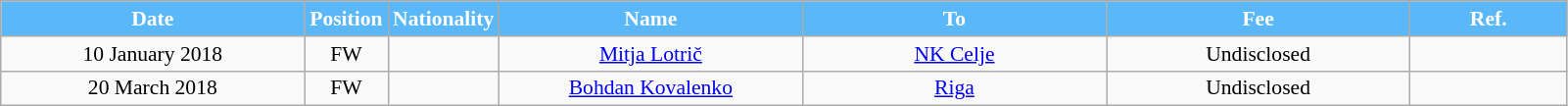<table class="wikitable"  style="text-align:center; font-size:90%; ">
<tr>
<th style="background:#5BB8F8; color:white; width:200px;">Date</th>
<th style="background:#5BB8F8; color:white; width:50px;">Position</th>
<th style="background:#5BB8F8; color:white; width:50px;">Nationality</th>
<th style="background:#5BB8F8; color:white; width:200px;">Name</th>
<th style="background:#5BB8F8; color:white; width:200px;">To</th>
<th style="background:#5BB8F8; color:white; width:200px;">Fee</th>
<th style="background:#5BB8F8; color:white; width:100px;">Ref.</th>
</tr>
<tr>
<td>10 January 2018</td>
<td>FW</td>
<td></td>
<td><a href='#'>Mitja Lotrič</a></td>
<td><a href='#'>NK Celje</a></td>
<td>Undisclosed</td>
<td></td>
</tr>
<tr>
<td>20 March 2018</td>
<td>FW</td>
<td></td>
<td><a href='#'>Bohdan Kovalenko</a></td>
<td><a href='#'>Riga</a></td>
<td>Undisclosed</td>
<td></td>
</tr>
</table>
